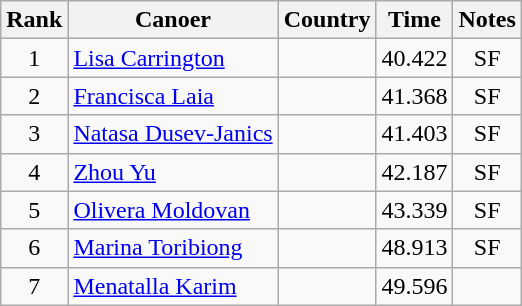<table class="wikitable" style="text-align:center;">
<tr>
<th>Rank</th>
<th>Canoer</th>
<th>Country</th>
<th>Time</th>
<th>Notes</th>
</tr>
<tr>
<td>1</td>
<td align=left><a href='#'>Lisa Carrington</a></td>
<td align=left></td>
<td>40.422</td>
<td>SF</td>
</tr>
<tr>
<td>2</td>
<td align=left><a href='#'>Francisca Laia</a></td>
<td align=left></td>
<td>41.368</td>
<td>SF</td>
</tr>
<tr>
<td>3</td>
<td align=left><a href='#'>Natasa Dusev-Janics</a></td>
<td align=left></td>
<td>41.403</td>
<td>SF</td>
</tr>
<tr>
<td>4</td>
<td align=left><a href='#'>Zhou Yu</a></td>
<td align=left></td>
<td>42.187</td>
<td>SF</td>
</tr>
<tr>
<td>5</td>
<td align=left><a href='#'>Olivera Moldovan</a></td>
<td align=left></td>
<td>43.339</td>
<td>SF</td>
</tr>
<tr>
<td>6</td>
<td align=left><a href='#'>Marina Toribiong</a></td>
<td align=left></td>
<td>48.913</td>
<td>SF</td>
</tr>
<tr>
<td>7</td>
<td align=left><a href='#'>Menatalla Karim</a></td>
<td align=left></td>
<td>49.596</td>
<td></td>
</tr>
</table>
